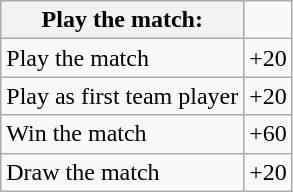<table class="wikitable">
<tr>
<th>Play the match:</th>
</tr>
<tr>
<td>Play the match</td>
<td>+20</td>
</tr>
<tr>
<td>Play as first team player</td>
<td>+20</td>
</tr>
<tr>
<td>Win the match</td>
<td>+60</td>
</tr>
<tr>
<td>Draw the match</td>
<td>+20</td>
</tr>
</table>
